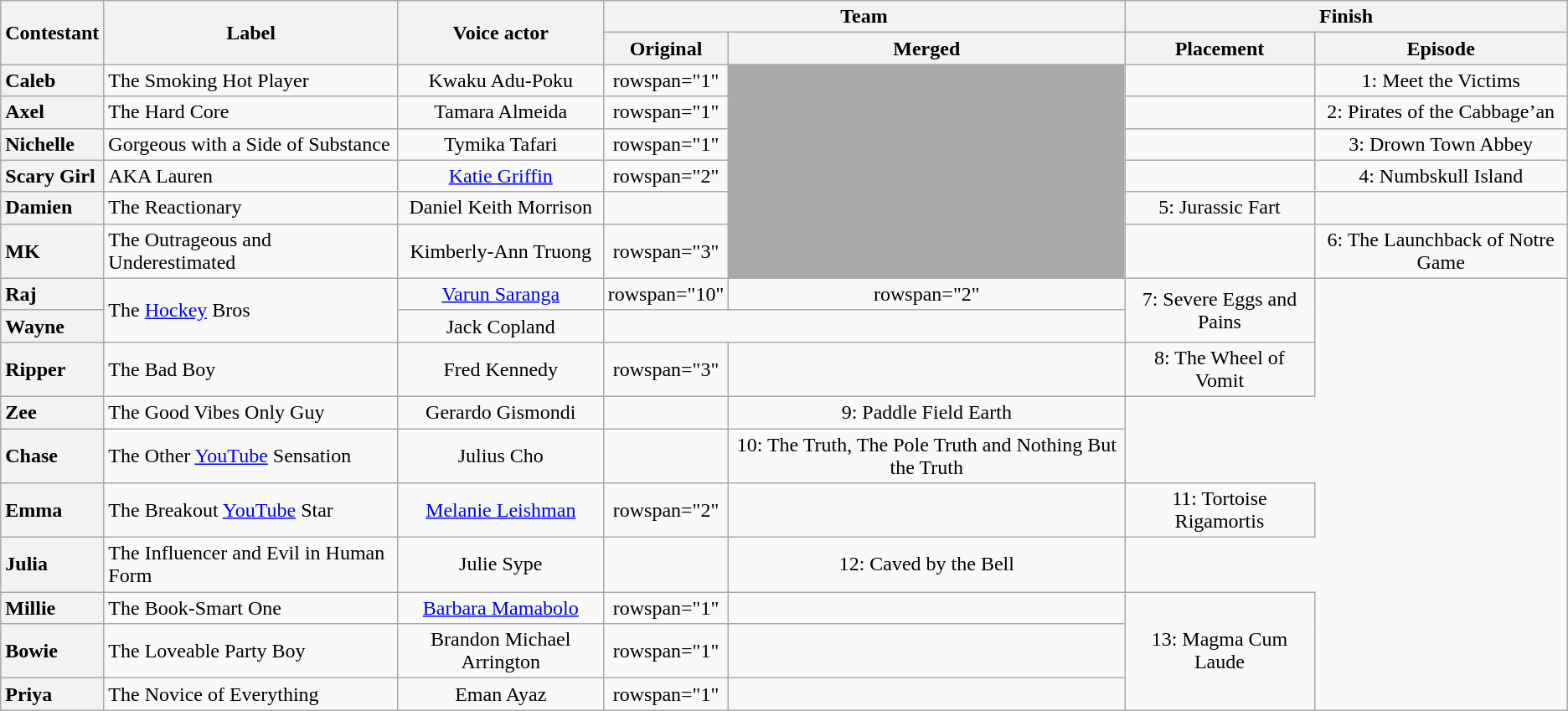<table class="wikitable sortable" style="text-align:center;">
<tr>
<th rowspan="2" scope="col">Contestant</th>
<th rowspan="2" scope="col" class="unsortable">Label</th>
<th rowspan="2" scope="col" class="unsortable">Voice actor</th>
<th colspan="2" scope="colgroup">Team</th>
<th colspan="2" scope="colgroup">Finish</th>
</tr>
<tr>
<th scope="col">Original</th>
<th scope="col" class="unsortable">Merged</th>
<th scope="col" class="unsortable">Placement</th>
<th scope="col" class="unsortable">Episode</th>
</tr>
<tr>
<th scope="row" style="text-align:left;">Caleb</th>
<td scope="row" style="text-align:left;">The Smoking Hot Player</td>
<td>Kwaku Adu-Poku</td>
<td>rowspan="1" </td>
<td rowspan="6" style="background:darkgray;"></td>
<td></td>
<td>1: Meet the Victims</td>
</tr>
<tr>
<th scope="row" style="text-align:left;">Axel</th>
<td scope="row" style="text-align:left;">The Hard Core</td>
<td>Tamara Almeida</td>
<td>rowspan="1" </td>
<td></td>
<td>2: Pirates of the Cabbage’an</td>
</tr>
<tr>
<th scope="row" style="text-align:left;">Nichelle</th>
<td scope="row" style="text-align:left;">Gorgeous with a Side of Substance</td>
<td>Tymika Tafari</td>
<td>rowspan="1" </td>
<td></td>
<td>3: Drown Town Abbey</td>
</tr>
<tr>
<th scope="row" style="text-align:left;">Scary Girl</th>
<td scope="row" style="text-align:left;">AKA Lauren</td>
<td><a href='#'>Katie Griffin</a></td>
<td>rowspan="2" </td>
<td></td>
<td>4: Numbskull Island</td>
</tr>
<tr>
<th scope="row" style="text-align:left;">Damien</th>
<td scope="row" style="text-align:left;">The Reactionary</td>
<td>Daniel Keith Morrison</td>
<td></td>
<td>5: Jurassic Fart</td>
</tr>
<tr>
<th scope="row" style="text-align:left;">MK</th>
<td scope="row" style="text-align:left;">The Outrageous and Underestimated</td>
<td>Kimberly-Ann Truong</td>
<td>rowspan="3" </td>
<td></td>
<td>6: The Launchback of Notre Game</td>
</tr>
<tr>
<th scope="row" style="text-align:left;">Raj</th>
<td scope="row" style="text-align:left;" rowspan="2">The <a href='#'>Hockey</a> Bros</td>
<td><a href='#'>Varun Saranga</a></td>
<td>rowspan="10"  </td>
<td>rowspan="2" </td>
<td rowspan="2">7: Severe Eggs and Pains</td>
</tr>
<tr>
<th scope="row" style="text-align:left;">Wayne</th>
<td>Jack Copland</td>
</tr>
<tr>
<th scope="row" style="text-align:left;">Ripper</th>
<td scope="row" style="text-align:left;">The Bad Boy</td>
<td>Fred Kennedy</td>
<td>rowspan="3" </td>
<td></td>
<td>8: The Wheel of Vomit</td>
</tr>
<tr>
<th scope="row" style="text-align:left;">Zee</th>
<td scope="row" style="text-align:left;">The Good Vibes Only Guy</td>
<td>Gerardo Gismondi</td>
<td></td>
<td>9: Paddle Field Earth</td>
</tr>
<tr>
<th scope="row" style="text-align:left;">Chase</th>
<td scope="row" style="text-align:left;">The Other <a href='#'>YouTube</a> Sensation</td>
<td>Julius Cho</td>
<td></td>
<td>10: The Truth, The Pole Truth and Nothing But the Truth</td>
</tr>
<tr>
<th scope="row" style="text-align:left;">Emma</th>
<td scope="row" style="text-align:left;">The Breakout <a href='#'>YouTube</a> Star</td>
<td><a href='#'>Melanie Leishman</a></td>
<td>rowspan="2" </td>
<td></td>
<td>11: Tortoise Rigamortis</td>
</tr>
<tr>
<th scope="row" style="text-align:left;">Julia</th>
<td scope="row" style="text-align:left;">The Influencer and Evil in Human Form</td>
<td>Julie Sype</td>
<td></td>
<td>12: Caved by the Bell</td>
</tr>
<tr>
<th scope="row" style="text-align:left;">Millie</th>
<td scope="row" style="text-align:left;">The Book-Smart One</td>
<td><a href='#'>Barbara Mamabolo</a></td>
<td>rowspan="1" </td>
<td></td>
<td rowspan="3">13: Magma Cum Laude</td>
</tr>
<tr>
<th scope="row" style="text-align:left;">Bowie</th>
<td scope="row" style="text-align:left;">The Loveable Party Boy</td>
<td>Brandon Michael Arrington</td>
<td>rowspan="1" </td>
<td></td>
</tr>
<tr>
<th scope="row" style="text-align:left;">Priya</th>
<td scope="row" style="text-align:left;">The Novice of Everything</td>
<td>Eman Ayaz</td>
<td>rowspan="1" </td>
<td></td>
</tr>
</table>
